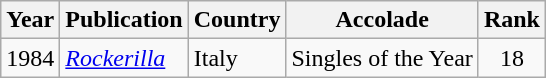<table class="wikitable">
<tr>
<th>Year</th>
<th>Publication</th>
<th>Country</th>
<th>Accolade</th>
<th>Rank</th>
</tr>
<tr>
<td>1984</td>
<td><em><a href='#'>Rockerilla</a></em></td>
<td>Italy</td>
<td>Singles of the Year</td>
<td style="text-align:center;">18</td>
</tr>
</table>
